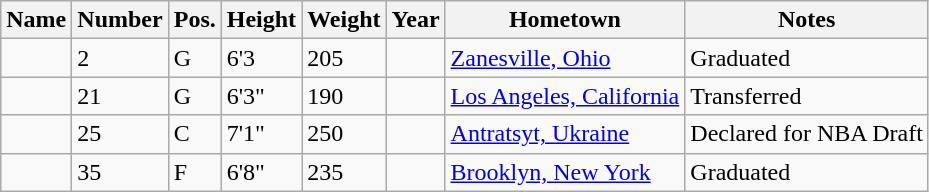<table class="wikitable sortable" border="1">
<tr>
<th>Name</th>
<th>Number</th>
<th>Pos.</th>
<th>Height</th>
<th>Weight</th>
<th>Year</th>
<th>Hometown</th>
<th class="unsortable">Notes</th>
</tr>
<tr>
<td></td>
<td>2</td>
<td>G</td>
<td>6'3</td>
<td>205</td>
<td></td>
<td><a href='#'>Zanesville, Ohio</a></td>
<td>Graduated</td>
</tr>
<tr>
<td></td>
<td>21</td>
<td>G</td>
<td>6'3"</td>
<td>190</td>
<td></td>
<td><a href='#'>Los Angeles, California</a></td>
<td>Transferred</td>
</tr>
<tr>
<td></td>
<td>25</td>
<td>C</td>
<td>7'1"</td>
<td>250</td>
<td></td>
<td><a href='#'>Antratsyt, Ukraine</a></td>
<td>Declared for NBA Draft</td>
</tr>
<tr>
<td></td>
<td>35</td>
<td>F</td>
<td>6'8"</td>
<td>235</td>
<td></td>
<td><a href='#'>Brooklyn, New York</a></td>
<td>Graduated</td>
</tr>
</table>
